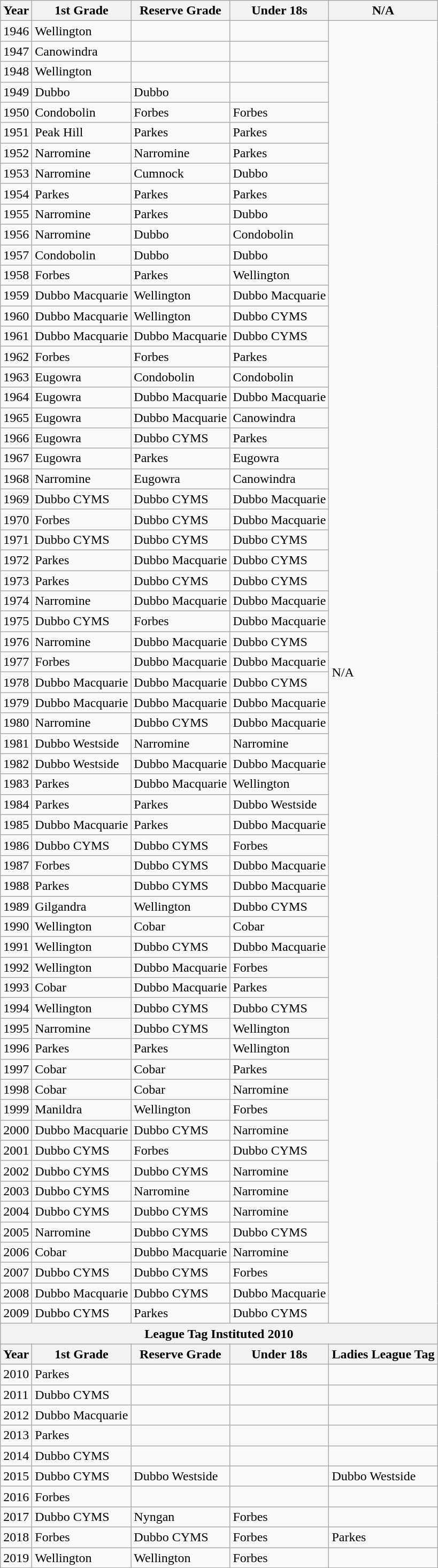<table class="wikitable">
<tr>
<th>Year</th>
<th>1st Grade</th>
<th>Reserve Grade</th>
<th>Under 18s</th>
<th>N/A</th>
</tr>
<tr>
<td>1946</td>
<td> Wellington</td>
<td></td>
<td></td>
<td rowspan="64">N/A</td>
</tr>
<tr>
<td>1947</td>
<td> Canowindra</td>
<td></td>
<td></td>
</tr>
<tr>
<td>1948</td>
<td> Wellington</td>
<td></td>
<td></td>
</tr>
<tr>
<td>1949</td>
<td> Dubbo</td>
<td> Dubbo</td>
<td></td>
</tr>
<tr>
<td>1950</td>
<td> Condobolin</td>
<td> Forbes</td>
<td> Forbes</td>
</tr>
<tr>
<td>1951</td>
<td> Peak Hill</td>
<td> Parkes</td>
<td> Parkes</td>
</tr>
<tr>
<td>1952</td>
<td> Narromine</td>
<td> Narromine</td>
<td> Parkes</td>
</tr>
<tr>
<td>1953</td>
<td> Narromine</td>
<td> Cumnock</td>
<td> Dubbo</td>
</tr>
<tr>
<td>1954</td>
<td> Parkes</td>
<td> Parkes</td>
<td> Parkes</td>
</tr>
<tr>
<td>1955</td>
<td> Narromine</td>
<td> Parkes</td>
<td> Dubbo</td>
</tr>
<tr>
<td>1956</td>
<td> Narromine</td>
<td> Dubbo</td>
<td> Condobolin</td>
</tr>
<tr>
<td>1957</td>
<td> Condobolin</td>
<td> Dubbo</td>
<td> Dubbo</td>
</tr>
<tr>
<td>1958</td>
<td> Forbes</td>
<td> Parkes</td>
<td> Wellington</td>
</tr>
<tr>
<td>1959</td>
<td> Dubbo Macquarie</td>
<td> Wellington</td>
<td> Dubbo Macquarie</td>
</tr>
<tr>
<td>1960</td>
<td> Dubbo Macquarie</td>
<td> Wellington</td>
<td> Dubbo CYMS</td>
</tr>
<tr>
<td>1961</td>
<td> Dubbo Macquarie</td>
<td> Dubbo Macquarie</td>
<td> Dubbo CYMS</td>
</tr>
<tr>
<td>1962</td>
<td> Forbes</td>
<td> Forbes</td>
<td> Parkes</td>
</tr>
<tr>
<td>1963</td>
<td> Eugowra</td>
<td> Condobolin</td>
<td> Condobolin</td>
</tr>
<tr>
<td>1964</td>
<td> Eugowra</td>
<td> Dubbo Macquarie</td>
<td> Dubbo Macquarie</td>
</tr>
<tr>
<td>1965</td>
<td> Eugowra</td>
<td> Dubbo Macquarie</td>
<td> Canowindra</td>
</tr>
<tr>
<td>1966</td>
<td> Eugowra</td>
<td> Dubbo CYMS</td>
<td> Parkes</td>
</tr>
<tr>
<td>1967</td>
<td> Eugowra</td>
<td> Parkes</td>
<td> Eugowra</td>
</tr>
<tr>
<td>1968</td>
<td> Narromine</td>
<td> Eugowra</td>
<td> Canowindra</td>
</tr>
<tr>
<td>1969</td>
<td> Dubbo CYMS</td>
<td> Dubbo CYMS</td>
<td> Dubbo Macquarie</td>
</tr>
<tr>
<td>1970</td>
<td> Forbes</td>
<td> Dubbo CYMS</td>
<td> Dubbo Macquarie</td>
</tr>
<tr>
<td>1971</td>
<td> Dubbo CYMS</td>
<td> Dubbo CYMS</td>
<td> Dubbo CYMS</td>
</tr>
<tr>
<td>1972</td>
<td> Parkes</td>
<td> Dubbo Macquarie</td>
<td> Dubbo CYMS</td>
</tr>
<tr>
<td>1973</td>
<td> Parkes</td>
<td> Dubbo CYMS</td>
<td> Dubbo CYMS</td>
</tr>
<tr>
<td>1974</td>
<td> Narromine</td>
<td> Dubbo Macquarie</td>
<td> Dubbo Macquarie</td>
</tr>
<tr>
<td>1975</td>
<td> Dubbo CYMS</td>
<td> Forbes</td>
<td> Dubbo Macquarie</td>
</tr>
<tr>
<td>1976</td>
<td> Narromine</td>
<td> Dubbo Macquarie</td>
<td> Dubbo CYMS</td>
</tr>
<tr>
<td>1977</td>
<td> Forbes</td>
<td> Dubbo Macquarie</td>
<td> Dubbo Macquarie</td>
</tr>
<tr>
<td>1978</td>
<td> Dubbo Macquarie</td>
<td> Dubbo Macquarie</td>
<td> Dubbo CYMS</td>
</tr>
<tr>
<td>1979</td>
<td> Dubbo Macquarie</td>
<td> Dubbo Macquarie</td>
<td> Dubbo Macquarie</td>
</tr>
<tr>
<td>1980</td>
<td> Narromine</td>
<td> Dubbo CYMS</td>
<td> Dubbo Macquarie</td>
</tr>
<tr>
<td>1981</td>
<td> Dubbo Westside</td>
<td> Narromine</td>
<td> Narromine</td>
</tr>
<tr>
<td>1982</td>
<td> Dubbo Westside</td>
<td> Dubbo Macquarie</td>
<td> Dubbo Macquarie</td>
</tr>
<tr>
<td>1983</td>
<td> Parkes</td>
<td> Dubbo Macquarie</td>
<td> Wellington</td>
</tr>
<tr>
<td>1984</td>
<td> Parkes</td>
<td> Parkes</td>
<td> Dubbo Westside</td>
</tr>
<tr>
<td>1985</td>
<td> Dubbo Macquarie</td>
<td> Parkes</td>
<td> Dubbo Macquarie</td>
</tr>
<tr>
<td>1986</td>
<td> Dubbo CYMS</td>
<td> Dubbo CYMS</td>
<td> Forbes</td>
</tr>
<tr>
<td>1987</td>
<td> Forbes</td>
<td> Dubbo CYMS</td>
<td> Dubbo Macquarie</td>
</tr>
<tr>
<td>1988</td>
<td> Parkes</td>
<td> Dubbo CYMS</td>
<td> Dubbo Macquarie</td>
</tr>
<tr>
<td>1989</td>
<td> Gilgandra</td>
<td> Wellington</td>
<td> Dubbo CYMS</td>
</tr>
<tr>
<td>1990</td>
<td> Wellington</td>
<td> Cobar</td>
<td> Cobar</td>
</tr>
<tr>
<td>1991</td>
<td> Wellington</td>
<td> Dubbo CYMS</td>
<td> Dubbo Macquarie</td>
</tr>
<tr>
<td>1992</td>
<td> Wellington</td>
<td> Dubbo Macquarie</td>
<td> Forbes</td>
</tr>
<tr>
<td>1993</td>
<td> Cobar</td>
<td> Dubbo Macquarie</td>
<td> Parkes</td>
</tr>
<tr>
<td>1994</td>
<td> Wellington</td>
<td> Dubbo CYMS</td>
<td> Dubbo CYMS</td>
</tr>
<tr>
<td>1995</td>
<td> Narromine</td>
<td> Dubbo CYMS</td>
<td> Wellington</td>
</tr>
<tr>
<td>1996</td>
<td> Parkes</td>
<td> Parkes</td>
<td> Wellington</td>
</tr>
<tr>
<td>1997</td>
<td> Cobar</td>
<td> Cobar</td>
<td> Parkes</td>
</tr>
<tr>
<td>1998</td>
<td> Cobar</td>
<td> Cobar</td>
<td> Narromine</td>
</tr>
<tr>
<td>1999</td>
<td> Manildra</td>
<td> Wellington</td>
<td> Forbes</td>
</tr>
<tr>
<td>2000</td>
<td> Dubbo Macquarie</td>
<td> Dubbo CYMS</td>
<td> Narromine</td>
</tr>
<tr>
<td>2001</td>
<td> Dubbo CYMS</td>
<td> Forbes</td>
<td> Dubbo CYMS</td>
</tr>
<tr>
<td>2002</td>
<td> Dubbo CYMS</td>
<td> Dubbo CYMS</td>
<td> Narromine</td>
</tr>
<tr>
<td>2003</td>
<td> Dubbo CYMS</td>
<td> Narromine</td>
<td> Narromine</td>
</tr>
<tr>
<td>2004</td>
<td> Dubbo CYMS</td>
<td> Dubbo CYMS</td>
<td> Narromine</td>
</tr>
<tr>
<td>2005</td>
<td> Narromine</td>
<td> Dubbo CYMS</td>
<td> Dubbo CYMS</td>
</tr>
<tr>
<td>2006</td>
<td> Cobar</td>
<td> Dubbo Macquarie</td>
<td> Narromine</td>
</tr>
<tr>
<td>2007</td>
<td> Dubbo CYMS</td>
<td> Dubbo CYMS</td>
<td> Forbes</td>
</tr>
<tr>
<td>2008</td>
<td> Dubbo Macquarie</td>
<td> Dubbo CYMS</td>
<td> Dubbo Macquarie</td>
</tr>
<tr>
<td>2009</td>
<td> Dubbo CYMS</td>
<td> Parkes</td>
<td> Dubbo CYMS</td>
</tr>
<tr>
<th colspan=5 align=center><strong>League Tag Instituted 2010</strong></th>
</tr>
<tr>
<th>Year</th>
<th>1st Grade</th>
<th>Reserve Grade</th>
<th>Under 18s</th>
<th>Ladies League Tag</th>
</tr>
<tr>
<td>2010</td>
<td> Parkes</td>
<td></td>
<td></td>
<td></td>
</tr>
<tr>
<td>2011</td>
<td> Dubbo CYMS</td>
<td></td>
<td></td>
<td></td>
</tr>
<tr>
<td>2012</td>
<td> Dubbo Macquarie</td>
<td></td>
<td></td>
<td></td>
</tr>
<tr>
<td>2013</td>
<td> Parkes</td>
<td></td>
<td></td>
<td></td>
</tr>
<tr>
<td>2014</td>
<td> Dubbo CYMS</td>
<td></td>
<td></td>
<td></td>
</tr>
<tr>
<td>2015</td>
<td> Dubbo CYMS</td>
<td> Dubbo Westside</td>
<td></td>
<td> Dubbo Westside</td>
</tr>
<tr>
<td>2016</td>
<td> Forbes</td>
<td></td>
<td></td>
<td></td>
</tr>
<tr>
<td>2017</td>
<td> Dubbo CYMS</td>
<td> Nyngan</td>
<td> Forbes</td>
<td></td>
</tr>
<tr>
<td>2018</td>
<td> Forbes</td>
<td> Dubbo CYMS</td>
<td> Forbes</td>
<td> Parkes</td>
</tr>
<tr>
<td>2019</td>
<td> Wellington</td>
<td> Wellington</td>
<td> Forbes</td>
<td></td>
</tr>
</table>
